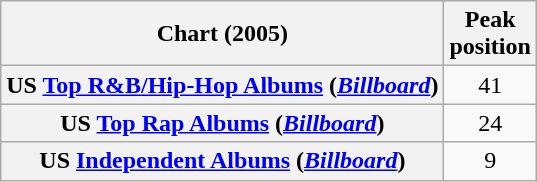<table class="wikitable sortable plainrowheaders" style="text-align:center">
<tr>
<th scope="col">Chart (2005)</th>
<th scope="col">Peak<br>position</th>
</tr>
<tr>
<th scope="row">US <a href='#'>Top R&B/Hip-Hop Albums</a> (<em><a href='#'>Billboard</a></em>)</th>
<td>41</td>
</tr>
<tr>
<th scope="row">US <a href='#'>Top Rap Albums</a> (<em><a href='#'>Billboard</a></em>)</th>
<td>24</td>
</tr>
<tr>
<th scope="row">US <a href='#'>Independent Albums</a> (<em><a href='#'>Billboard</a></em>)</th>
<td>9</td>
</tr>
</table>
